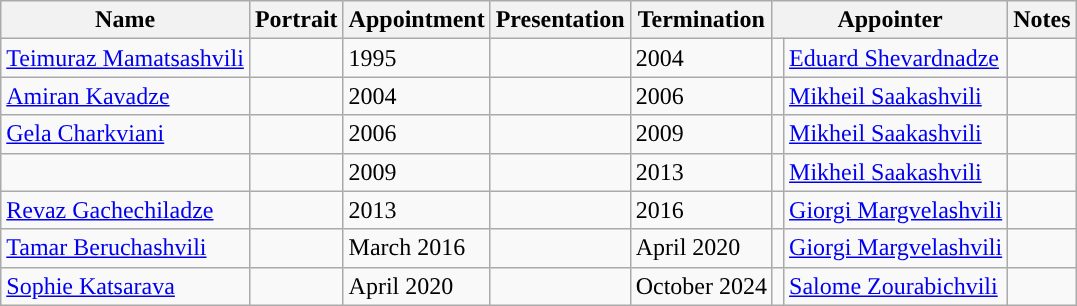<table class="wikitable sortable"  text-align:center;">
<tr>
<th>Name</th>
<th class="unsortable">Portrait</th>
<th>Appointment</th>
<th>Presentation</th>
<th>Termination</th>
<th colspan="2">Appointer</th>
<th class="unsortable">Notes</th>
</tr>
<tr>
<td><a href='#'>Teimuraz Mamatsashvili</a></td>
<td></td>
<td>1995</td>
<td></td>
<td>2004</td>
<td style="background:"></td>
<td><a href='#'>Eduard Shevardnadze</a></td>
<td></td>
</tr>
<tr>
<td><a href='#'>Amiran Kavadze</a></td>
<td></td>
<td>2004</td>
<td></td>
<td>2006</td>
<td style="background:"></td>
<td><a href='#'>Mikheil Saakashvili</a></td>
<td></td>
</tr>
<tr>
<td><a href='#'>Gela Charkviani</a></td>
<td></td>
<td>2006</td>
<td></td>
<td>2009</td>
<td style="background:"></td>
<td><a href='#'>Mikheil Saakashvili</a></td>
<td></td>
</tr>
<tr>
<td></td>
<td></td>
<td>2009</td>
<td></td>
<td>2013</td>
<td style="background:"></td>
<td><a href='#'>Mikheil Saakashvili</a></td>
<td></td>
</tr>
<tr>
<td><a href='#'>Revaz Gachechiladze</a></td>
<td></td>
<td>2013</td>
<td></td>
<td>2016</td>
<td style="background:"></td>
<td><a href='#'>Giorgi Margvelashvili</a></td>
<td></td>
</tr>
<tr>
<td><a href='#'>Tamar Beruchashvili</a></td>
<td></td>
<td>March 2016</td>
<td></td>
<td>April 2020</td>
<td style="background:"></td>
<td><a href='#'>Giorgi Margvelashvili</a></td>
<td></td>
</tr>
<tr>
<td><a href='#'>Sophie Katsarava</a></td>
<td></td>
<td>April 2020</td>
<td></td>
<td>October 2024</td>
<td style="background:"></td>
<td><a href='#'>Salome Zourabichvili</a></td>
<td></td>
</tr>
</table>
